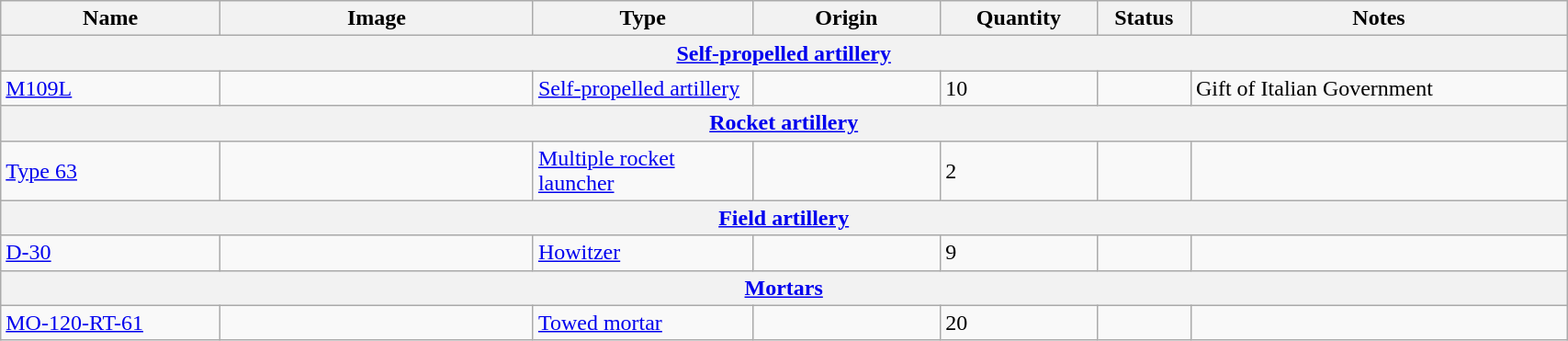<table class="wikitable" style="width:90%;">
<tr>
<th width=14%>Name</th>
<th width=20%>Image</th>
<th width=14%>Type</th>
<th width=12%>Origin</th>
<th width=10%>Quantity</th>
<th width=06%>Status</th>
<th width=24%>Notes</th>
</tr>
<tr>
<th colspan="7"><a href='#'>Self-propelled artillery</a></th>
</tr>
<tr>
<td><a href='#'>M109L</a></td>
<td></td>
<td><a href='#'>Self-propelled artillery</a></td>
<td><br></td>
<td>10</td>
<td></td>
<td>Gift of Italian Government</td>
</tr>
<tr>
<th colspan="7"><a href='#'>Rocket artillery</a></th>
</tr>
<tr>
<td><a href='#'>Type 63</a></td>
<td></td>
<td><a href='#'>Multiple rocket launcher</a></td>
<td></td>
<td>2</td>
<td></td>
<td></td>
</tr>
<tr>
<th colspan="7"><a href='#'>Field artillery</a></th>
</tr>
<tr>
<td><a href='#'>D-30</a></td>
<td></td>
<td><a href='#'>Howitzer</a></td>
<td></td>
<td>9</td>
<td></td>
<td></td>
</tr>
<tr>
<th colspan="7"><a href='#'>Mortars</a></th>
</tr>
<tr>
<td><a href='#'>MO-120-RT-61</a></td>
<td></td>
<td><a href='#'>Towed mortar</a></td>
<td></td>
<td>20</td>
<td></td>
<td></td>
</tr>
</table>
